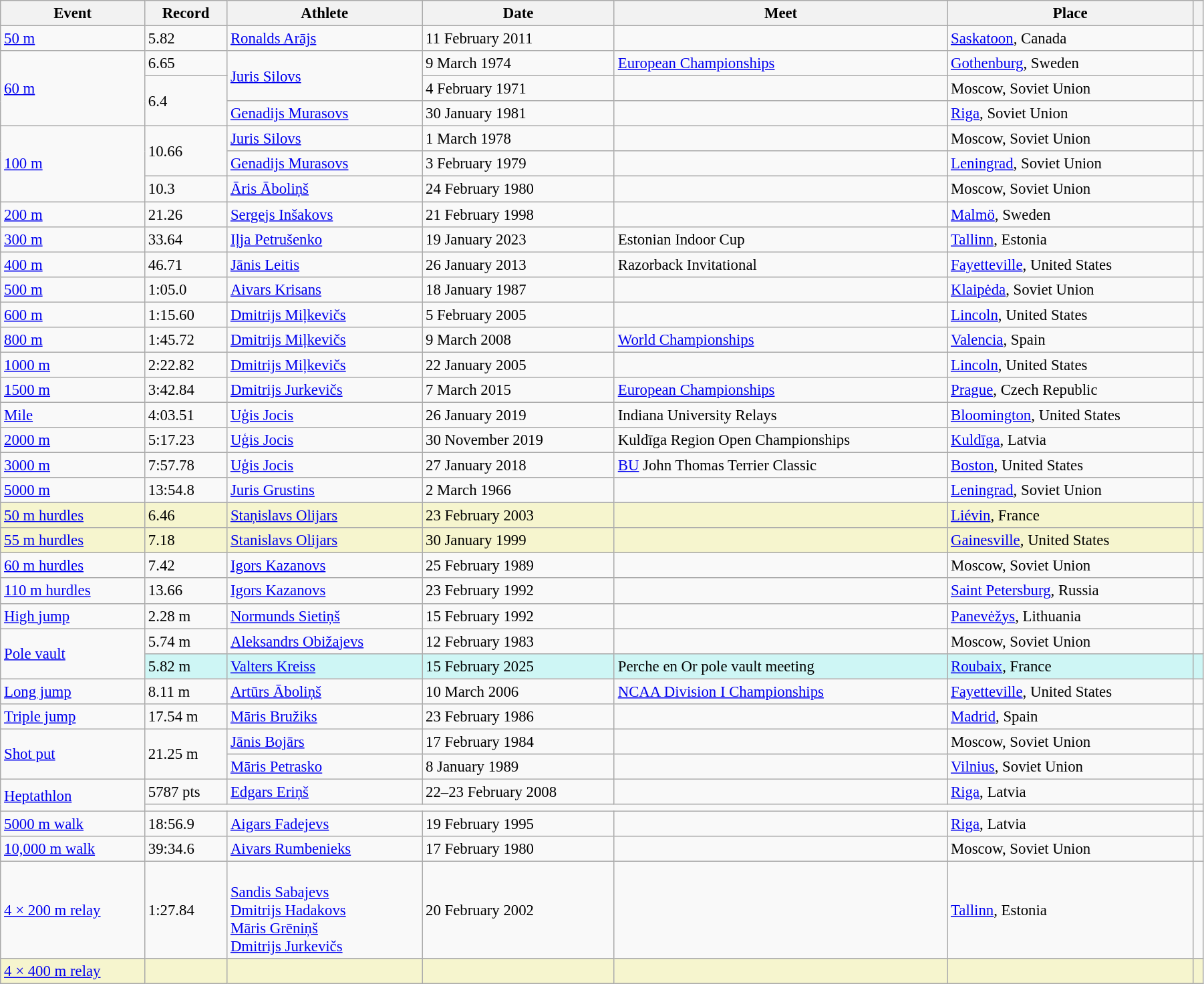<table class="wikitable" style="font-size:95%; width: 95%;">
<tr>
<th>Event</th>
<th>Record</th>
<th>Athlete</th>
<th>Date</th>
<th>Meet</th>
<th>Place</th>
<th></th>
</tr>
<tr>
<td><a href='#'>50 m</a></td>
<td>5.82</td>
<td><a href='#'>Ronalds Arājs</a></td>
<td>11 February 2011</td>
<td></td>
<td><a href='#'>Saskatoon</a>, Canada</td>
<td></td>
</tr>
<tr>
<td rowspan=3><a href='#'>60 m</a></td>
<td>6.65</td>
<td rowspan=2><a href='#'>Juris Silovs</a></td>
<td>9 March 1974</td>
<td><a href='#'>European Championships</a></td>
<td><a href='#'>Gothenburg</a>, Sweden</td>
<td></td>
</tr>
<tr>
<td rowspan=2>6.4 </td>
<td>4 February 1971</td>
<td></td>
<td>Moscow, Soviet Union</td>
<td></td>
</tr>
<tr>
<td><a href='#'>Genadijs Murasovs</a></td>
<td>30 January 1981</td>
<td></td>
<td><a href='#'>Riga</a>, Soviet Union</td>
<td></td>
</tr>
<tr>
<td rowspan=3><a href='#'>100 m</a></td>
<td rowspan=2>10.66</td>
<td><a href='#'>Juris Silovs</a></td>
<td>1 March 1978</td>
<td></td>
<td>Moscow, Soviet Union</td>
<td></td>
</tr>
<tr>
<td><a href='#'>Genadijs Murasovs</a></td>
<td>3 February 1979</td>
<td></td>
<td><a href='#'>Leningrad</a>, Soviet Union</td>
<td></td>
</tr>
<tr>
<td>10.3 </td>
<td><a href='#'>Āris Āboliņš</a></td>
<td>24 February 1980</td>
<td></td>
<td>Moscow, Soviet Union</td>
<td></td>
</tr>
<tr>
<td><a href='#'>200 m</a></td>
<td>21.26</td>
<td><a href='#'>Sergejs Inšakovs</a></td>
<td>21 February 1998</td>
<td></td>
<td><a href='#'>Malmö</a>, Sweden</td>
<td></td>
</tr>
<tr>
<td><a href='#'>300 m</a></td>
<td>33.64</td>
<td><a href='#'>Iļja Petrušenko</a></td>
<td>19 January 2023</td>
<td>Estonian Indoor Cup</td>
<td><a href='#'>Tallinn</a>, Estonia</td>
<td></td>
</tr>
<tr>
<td><a href='#'>400 m</a></td>
<td>46.71</td>
<td><a href='#'>Jānis Leitis</a></td>
<td>26 January 2013</td>
<td>Razorback Invitational</td>
<td><a href='#'>Fayetteville</a>, United States</td>
<td></td>
</tr>
<tr>
<td><a href='#'>500 m</a></td>
<td>1:05.0 </td>
<td><a href='#'>Aivars Krisans</a></td>
<td>18 January 1987</td>
<td></td>
<td><a href='#'>Klaipėda</a>, Soviet Union</td>
<td></td>
</tr>
<tr>
<td><a href='#'>600 m</a></td>
<td>1:15.60</td>
<td><a href='#'>Dmitrijs Miļkevičs</a></td>
<td>5 February 2005</td>
<td></td>
<td><a href='#'>Lincoln</a>, United States</td>
<td></td>
</tr>
<tr>
<td><a href='#'>800 m</a></td>
<td>1:45.72</td>
<td><a href='#'>Dmitrijs Miļkevičs</a></td>
<td>9 March 2008</td>
<td><a href='#'>World Championships</a></td>
<td><a href='#'>Valencia</a>, Spain</td>
<td></td>
</tr>
<tr>
<td><a href='#'>1000 m</a></td>
<td>2:22.82</td>
<td><a href='#'>Dmitrijs Miļkevičs</a></td>
<td>22 January 2005</td>
<td></td>
<td><a href='#'>Lincoln</a>, United States</td>
<td></td>
</tr>
<tr>
<td><a href='#'>1500 m</a></td>
<td>3:42.84</td>
<td><a href='#'>Dmitrijs Jurkevičs</a></td>
<td>7 March 2015</td>
<td><a href='#'>European Championships</a></td>
<td><a href='#'>Prague</a>, Czech Republic</td>
<td></td>
</tr>
<tr>
<td><a href='#'>Mile</a></td>
<td>4:03.51</td>
<td><a href='#'>Uģis Jocis</a></td>
<td>26 January 2019</td>
<td>Indiana University Relays</td>
<td><a href='#'>Bloomington</a>, United States</td>
<td></td>
</tr>
<tr>
<td><a href='#'>2000 m</a></td>
<td>5:17.23</td>
<td><a href='#'>Uģis Jocis</a></td>
<td>30 November 2019</td>
<td>Kuldīga Region Open Championships</td>
<td><a href='#'>Kuldīga</a>, Latvia</td>
<td></td>
</tr>
<tr>
<td><a href='#'>3000 m</a></td>
<td>7:57.78</td>
<td><a href='#'>Uģis Jocis</a></td>
<td>27 January 2018</td>
<td><a href='#'>BU</a> John Thomas Terrier Classic</td>
<td><a href='#'>Boston</a>, United States</td>
<td></td>
</tr>
<tr>
<td><a href='#'>5000 m</a></td>
<td>13:54.8</td>
<td><a href='#'>Juris Grustins</a></td>
<td>2 March 1966</td>
<td></td>
<td><a href='#'>Leningrad</a>, Soviet Union</td>
<td></td>
</tr>
<tr style="background:#f6F5CE;">
<td><a href='#'>50 m hurdles</a></td>
<td>6.46</td>
<td><a href='#'>Staņislavs Olijars</a></td>
<td>23 February 2003</td>
<td></td>
<td><a href='#'>Liévin</a>, France</td>
<td></td>
</tr>
<tr style="background:#f6F5CE;">
<td><a href='#'>55 m hurdles</a></td>
<td>7.18</td>
<td><a href='#'>Stanislavs Olijars</a></td>
<td>30 January 1999</td>
<td></td>
<td><a href='#'>Gainesville</a>, United States</td>
<td></td>
</tr>
<tr>
<td><a href='#'>60 m hurdles</a></td>
<td>7.42</td>
<td><a href='#'>Igors Kazanovs</a></td>
<td>25 February 1989</td>
<td></td>
<td>Moscow, Soviet Union</td>
<td></td>
</tr>
<tr>
<td><a href='#'>110 m hurdles</a></td>
<td>13.66</td>
<td><a href='#'>Igors Kazanovs</a></td>
<td>23 February 1992</td>
<td></td>
<td><a href='#'>Saint Petersburg</a>, Russia</td>
<td></td>
</tr>
<tr>
<td><a href='#'>High jump</a></td>
<td>2.28 m</td>
<td><a href='#'>Normunds Sietiņš</a></td>
<td>15 February 1992</td>
<td></td>
<td><a href='#'>Panevėžys</a>, Lithuania</td>
<td></td>
</tr>
<tr>
<td rowspan=2><a href='#'>Pole vault</a></td>
<td>5.74 m</td>
<td><a href='#'>Aleksandrs Obižajevs</a></td>
<td>12 February 1983</td>
<td></td>
<td>Moscow, Soviet Union</td>
<td></td>
</tr>
<tr style = "background:#CEF6F5">
<td>5.82 m</td>
<td><a href='#'>Valters Kreiss</a></td>
<td>15 February 2025</td>
<td>Perche en Or pole vault meeting</td>
<td><a href='#'>Roubaix</a>, France</td>
<td></td>
</tr>
<tr>
<td><a href='#'>Long jump</a></td>
<td>8.11 m</td>
<td><a href='#'>Artūrs Āboliņš</a></td>
<td>10 March 2006</td>
<td><a href='#'>NCAA Division I Championships</a></td>
<td><a href='#'>Fayetteville</a>, United States</td>
<td></td>
</tr>
<tr>
<td><a href='#'>Triple jump</a></td>
<td>17.54 m</td>
<td><a href='#'>Māris Bružiks</a></td>
<td>23 February 1986</td>
<td></td>
<td><a href='#'>Madrid</a>, Spain</td>
<td></td>
</tr>
<tr>
<td rowspan=2><a href='#'>Shot put</a></td>
<td rowspan=2>21.25 m</td>
<td><a href='#'>Jānis Bojārs</a></td>
<td>17 February 1984</td>
<td></td>
<td>Moscow, Soviet Union</td>
<td></td>
</tr>
<tr>
<td><a href='#'>Māris Petrasko</a></td>
<td>8 January 1989</td>
<td></td>
<td><a href='#'>Vilnius</a>, Soviet Union</td>
<td></td>
</tr>
<tr>
<td rowspan=2><a href='#'>Heptathlon</a></td>
<td>5787 pts</td>
<td><a href='#'>Edgars Eriņš</a></td>
<td>22–23 February 2008</td>
<td></td>
<td><a href='#'>Riga</a>, Latvia</td>
<td></td>
</tr>
<tr>
<td colspan=5></td>
<td></td>
</tr>
<tr>
<td><a href='#'>5000 m walk</a></td>
<td>18:56.9</td>
<td><a href='#'>Aigars Fadejevs</a></td>
<td>19 February 1995</td>
<td></td>
<td><a href='#'>Riga</a>, Latvia</td>
<td></td>
</tr>
<tr>
<td><a href='#'>10,000 m walk</a></td>
<td>39:34.6</td>
<td><a href='#'>Aivars Rumbenieks</a></td>
<td>17 February 1980</td>
<td></td>
<td>Moscow, Soviet Union</td>
<td></td>
</tr>
<tr>
<td><a href='#'>4 × 200 m relay</a></td>
<td>1:27.84</td>
<td><br><a href='#'>Sandis Sabajevs</a><br><a href='#'>Dmitrijs Hadakovs</a><br><a href='#'>Māris Grēniņš</a><br><a href='#'>Dmitrijs Jurkevičs</a></td>
<td>20 February 2002</td>
<td></td>
<td><a href='#'>Tallinn</a>, Estonia</td>
<td></td>
</tr>
<tr style="background:#f6F5CE;">
<td><a href='#'>4 × 400 m relay</a></td>
<td></td>
<td></td>
<td></td>
<td></td>
<td></td>
<td></td>
</tr>
</table>
